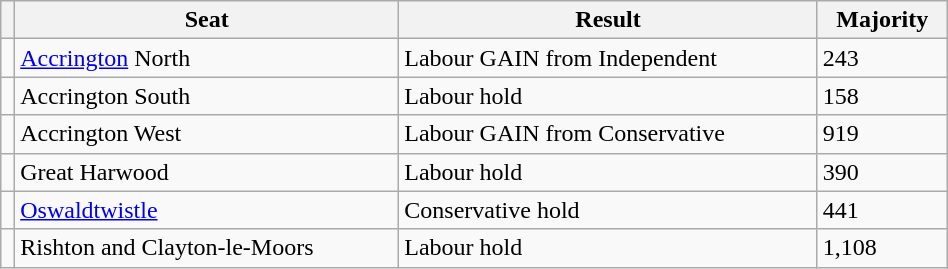<table class="wikitable" style="right; width:50%">
<tr>
<th></th>
<th>Seat</th>
<th>Result</th>
<th>Majority</th>
</tr>
<tr>
<td></td>
<td><a href='#'>Accrington</a> North</td>
<td>Labour GAIN from Independent</td>
<td>243</td>
</tr>
<tr>
<td></td>
<td>Accrington South</td>
<td>Labour hold</td>
<td>158</td>
</tr>
<tr>
<td></td>
<td>Accrington West</td>
<td>Labour GAIN from Conservative</td>
<td>919</td>
</tr>
<tr>
<td></td>
<td>Great Harwood</td>
<td>Labour hold</td>
<td>390</td>
</tr>
<tr>
<td></td>
<td><a href='#'>Oswaldtwistle</a></td>
<td>Conservative hold</td>
<td>441</td>
</tr>
<tr>
<td></td>
<td>Rishton and Clayton-le-Moors</td>
<td>Labour hold</td>
<td>1,108</td>
</tr>
</table>
